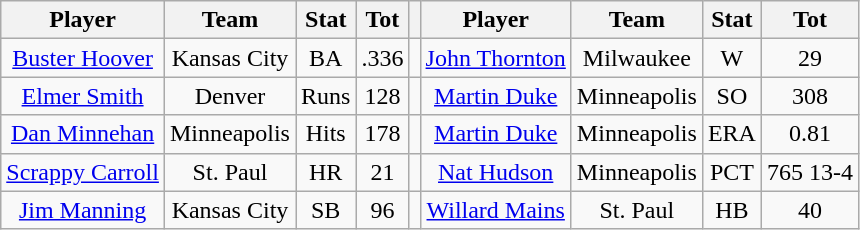<table class="wikitable" style="text-align:center">
<tr>
<th>Player</th>
<th>Team</th>
<th>Stat</th>
<th>Tot</th>
<th></th>
<th>Player</th>
<th>Team</th>
<th>Stat</th>
<th>Tot</th>
</tr>
<tr>
<td><a href='#'>Buster Hoover</a></td>
<td>Kansas City</td>
<td>BA</td>
<td>.336</td>
<td></td>
<td><a href='#'>John Thornton</a></td>
<td>Milwaukee</td>
<td>W</td>
<td>29</td>
</tr>
<tr>
<td><a href='#'>Elmer Smith</a></td>
<td>Denver</td>
<td>Runs</td>
<td>128</td>
<td></td>
<td><a href='#'>Martin Duke</a></td>
<td>Minneapolis</td>
<td>SO</td>
<td>308</td>
</tr>
<tr>
<td><a href='#'>Dan Minnehan</a></td>
<td>Minneapolis</td>
<td>Hits</td>
<td>178</td>
<td></td>
<td><a href='#'>Martin Duke</a></td>
<td>Minneapolis</td>
<td>ERA</td>
<td>0.81</td>
</tr>
<tr>
<td><a href='#'>Scrappy Carroll</a></td>
<td>St. Paul</td>
<td>HR</td>
<td>21</td>
<td></td>
<td><a href='#'>Nat Hudson</a></td>
<td>Minneapolis</td>
<td>PCT</td>
<td>765 13-4</td>
</tr>
<tr>
<td><a href='#'>Jim Manning</a></td>
<td>Kansas City</td>
<td>SB</td>
<td>96</td>
<td></td>
<td><a href='#'>Willard Mains</a></td>
<td>St. Paul</td>
<td>HB</td>
<td>40</td>
</tr>
</table>
